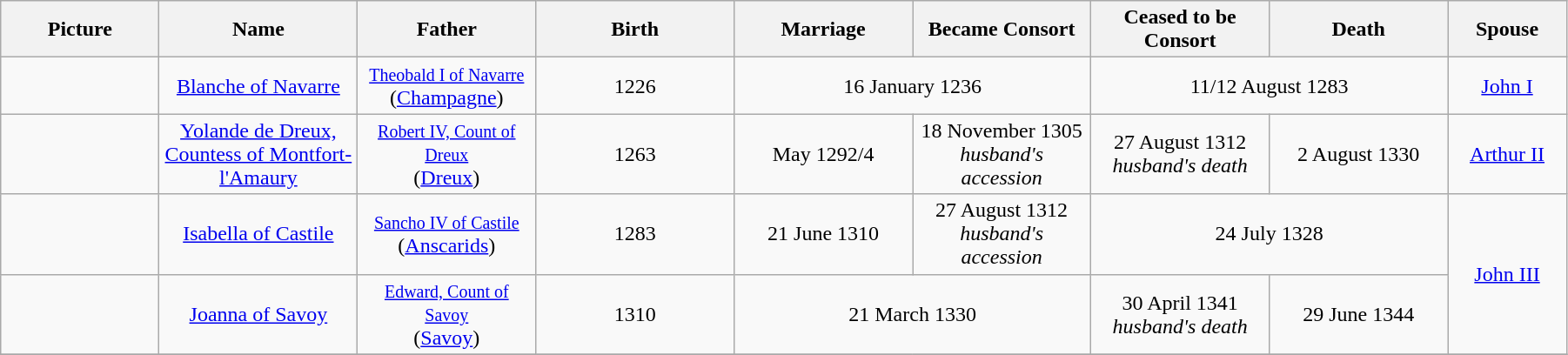<table width=95% class="wikitable">
<tr>
<th width = "8%">Picture</th>
<th width = "10%">Name</th>
<th width = "9%">Father</th>
<th width = "10%">Birth</th>
<th width = "9%">Marriage</th>
<th width = "9%">Became Consort</th>
<th width = "9%">Ceased to be Consort</th>
<th width = "9%">Death</th>
<th width = "6%">Spouse</th>
</tr>
<tr>
<td align="center"></td>
<td align="center"><a href='#'>Blanche of Navarre</a><br></td>
<td align="center"><small><a href='#'>Theobald I of Navarre</a></small><br> (<a href='#'>Champagne</a>)</td>
<td align="center">1226</td>
<td align="center" colspan="2">16 January 1236</td>
<td align="center" colspan="2">11/12 August 1283</td>
<td align="center"><a href='#'>John I</a></td>
</tr>
<tr>
<td align="center"></td>
<td align="center"><a href='#'>Yolande de Dreux, Countess of Montfort-l'Amaury</a><br></td>
<td align="center"><small><a href='#'>Robert IV, Count of Dreux</a></small><br> (<a href='#'>Dreux</a>)</td>
<td align="center">1263</td>
<td align="center">May 1292/4</td>
<td align="center">18 November 1305<br><em>husband's accession</em></td>
<td align="center">27 August 1312<br><em>husband's death</em></td>
<td align="center">2 August 1330</td>
<td align="center"><a href='#'>Arthur II</a></td>
</tr>
<tr>
<td align="center"></td>
<td align="center"><a href='#'>Isabella of Castile</a></td>
<td align="center"><small><a href='#'>Sancho IV of Castile</a></small><br> (<a href='#'>Anscarids</a>)</td>
<td align="center">1283</td>
<td align="center">21 June 1310</td>
<td align="center">27 August 1312<br><em>husband's accession</em></td>
<td align="center" colspan="2">24 July 1328</td>
<td align="center" rowspan="2"><a href='#'>John III</a></td>
</tr>
<tr>
<td align="center"></td>
<td align="center"><a href='#'>Joanna of Savoy</a><br></td>
<td align="center"><small><a href='#'>Edward, Count of Savoy</a></small><br> (<a href='#'>Savoy</a>)</td>
<td align="center">1310</td>
<td align="center" colspan="2">21 March 1330</td>
<td align="center">30 April 1341<br><em>husband's death</em></td>
<td align="center">29 June 1344</td>
</tr>
<tr>
</tr>
</table>
